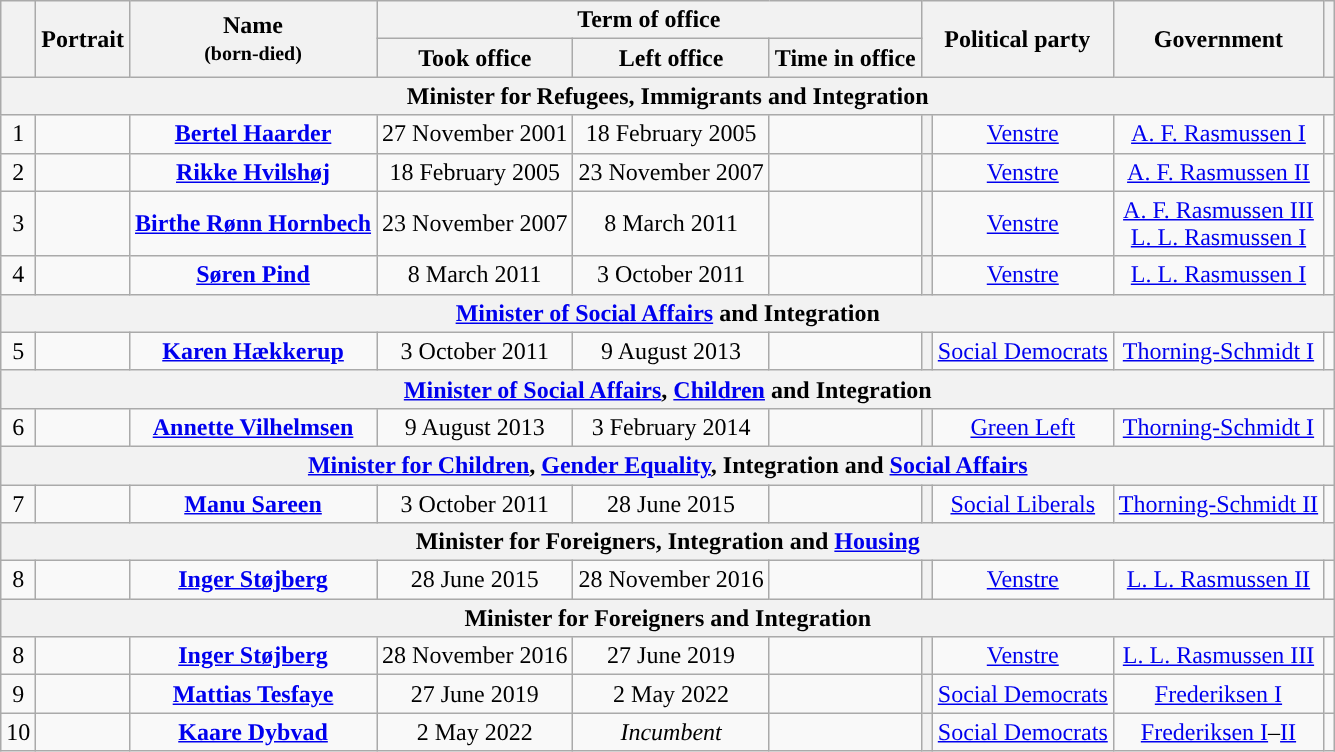<table class="wikitable" style="text-align:center;">
<tr>
<th rowspan=2></th>
<th rowspan=2>Portrait</th>
<th rowspan=2>Name<br><small>(born-died)</small></th>
<th colspan=3>Term of office</th>
<th colspan=2 rowspan=2>Political party</th>
<th rowspan=2>Government</th>
<th rowspan=2></th>
</tr>
<tr>
<th>Took office</th>
<th>Left office</th>
<th>Time in office</th>
</tr>
<tr>
<th colspan=10>Minister for Refugees, Immigrants and Integration<br></th>
</tr>
<tr>
<td>1</td>
<td></td>
<td><strong><a href='#'>Bertel Haarder</a></strong><br></td>
<td>27 November 2001</td>
<td>18 February 2005</td>
<td></td>
<th style="background:"></th>
<td><a href='#'>Venstre</a></td>
<td><a href='#'>A. F. Rasmussen I</a></td>
<td></td>
</tr>
<tr>
<td>2</td>
<td></td>
<td><strong><a href='#'>Rikke Hvilshøj</a></strong><br></td>
<td>18 February 2005</td>
<td>23 November 2007</td>
<td></td>
<th style="background:"></th>
<td><a href='#'>Venstre</a></td>
<td><a href='#'>A. F. Rasmussen II</a></td>
<td></td>
</tr>
<tr>
<td>3</td>
<td></td>
<td><strong><a href='#'>Birthe Rønn Hornbech</a></strong><br></td>
<td>23 November 2007</td>
<td>8 March 2011</td>
<td></td>
<th style="background:"></th>
<td><a href='#'>Venstre</a></td>
<td><a href='#'>A. F. Rasmussen III</a><br><a href='#'>L. L. Rasmussen I</a></td>
<td></td>
</tr>
<tr>
<td>4</td>
<td></td>
<td><strong><a href='#'>Søren Pind</a></strong><br></td>
<td>8 March 2011</td>
<td>3 October 2011</td>
<td></td>
<th style="background:"></th>
<td><a href='#'>Venstre</a></td>
<td><a href='#'>L. L. Rasmussen I</a></td>
<td></td>
</tr>
<tr>
<th colspan=10><a href='#'>Minister of Social Affairs</a> and Integration<br></th>
</tr>
<tr>
<td>5</td>
<td></td>
<td><strong><a href='#'>Karen Hækkerup</a></strong><br></td>
<td>3 October 2011</td>
<td>9 August 2013</td>
<td></td>
<th style="background:"></th>
<td><a href='#'>Social Democrats</a></td>
<td><a href='#'>Thorning-Schmidt I</a></td>
<td></td>
</tr>
<tr>
<th colspan=10><a href='#'>Minister of Social Affairs</a>, <a href='#'>Children</a> and Integration<br></th>
</tr>
<tr>
<td>6</td>
<td></td>
<td><strong><a href='#'>Annette Vilhelmsen</a></strong><br></td>
<td>9 August 2013</td>
<td>3 February 2014</td>
<td></td>
<th style="background:"></th>
<td><a href='#'>Green Left</a></td>
<td><a href='#'>Thorning-Schmidt I</a></td>
<td></td>
</tr>
<tr>
<th colspan=10><a href='#'>Minister for Children</a>, <a href='#'>Gender Equality</a>, Integration and <a href='#'>Social Affairs</a><br></th>
</tr>
<tr>
<td>7</td>
<td></td>
<td><strong><a href='#'>Manu Sareen</a></strong><br></td>
<td>3 October 2011</td>
<td>28 June 2015</td>
<td></td>
<th style="background:"></th>
<td><a href='#'>Social Liberals</a></td>
<td><a href='#'>Thorning-Schmidt II</a></td>
<td></td>
</tr>
<tr>
<th colspan=10>Minister for Foreigners, Integration and <a href='#'>Housing</a><br></th>
</tr>
<tr>
<td>8</td>
<td></td>
<td><strong><a href='#'>Inger Støjberg</a></strong><br></td>
<td>28 June 2015</td>
<td>28 November 2016</td>
<td></td>
<th style="background:"></th>
<td><a href='#'>Venstre</a></td>
<td><a href='#'>L. L. Rasmussen II</a></td>
<td></td>
</tr>
<tr>
<th colspan=10>Minister for Foreigners and Integration<br></th>
</tr>
<tr>
<td>8</td>
<td></td>
<td><strong><a href='#'>Inger Støjberg</a></strong><br></td>
<td>28 November 2016</td>
<td>27 June 2019</td>
<td></td>
<th style="background:"></th>
<td><a href='#'>Venstre</a></td>
<td><a href='#'>L. L. Rasmussen III</a></td>
<td></td>
</tr>
<tr>
<td>9</td>
<td></td>
<td><strong><a href='#'>Mattias Tesfaye</a></strong><br></td>
<td>27 June 2019</td>
<td>2 May 2022</td>
<td></td>
<th style="background:"></th>
<td><a href='#'>Social Democrats</a></td>
<td><a href='#'>Frederiksen I</a></td>
<td></td>
</tr>
<tr>
<td>10</td>
<td></td>
<td><strong><a href='#'>Kaare Dybvad</a></strong><br></td>
<td>2 May 2022</td>
<td><em>Incumbent</em></td>
<td></td>
<th style="background:"></th>
<td><a href='#'>Social Democrats</a></td>
<td><a href='#'>Frederiksen I</a>–<a href='#'>II</a></td>
<td></td>
</tr>
</table>
